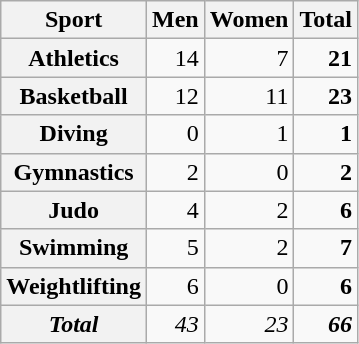<table class="wikitable" style="text-align:right;">
<tr>
<th>Sport</th>
<th>Men</th>
<th>Women</th>
<th>Total</th>
</tr>
<tr>
<th>Athletics</th>
<td>14</td>
<td>7</td>
<td><strong>21</strong></td>
</tr>
<tr>
<th>Basketball</th>
<td>12</td>
<td>11</td>
<td><strong>23</strong></td>
</tr>
<tr>
<th>Diving</th>
<td>0</td>
<td>1</td>
<td><strong>1</strong></td>
</tr>
<tr>
<th>Gymnastics</th>
<td>2</td>
<td>0</td>
<td><strong>2</strong></td>
</tr>
<tr>
<th>Judo</th>
<td>4</td>
<td>2</td>
<td><strong>6</strong></td>
</tr>
<tr>
<th>Swimming</th>
<td>5</td>
<td>2</td>
<td><strong>7</strong></td>
</tr>
<tr>
<th>Weightlifting</th>
<td>6</td>
<td>0</td>
<td><strong>6</strong></td>
</tr>
<tr>
<th><em>Total</em></th>
<td><em>43</em></td>
<td><em>23</em></td>
<td><strong><em>66</em></strong></td>
</tr>
</table>
